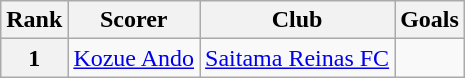<table class="wikitable">
<tr>
<th>Rank</th>
<th>Scorer</th>
<th>Club</th>
<th>Goals</th>
</tr>
<tr>
<th>1</th>
<td> <a href='#'>Kozue Ando</a></td>
<td><a href='#'>Saitama Reinas FC</a></td>
<td></td>
</tr>
</table>
